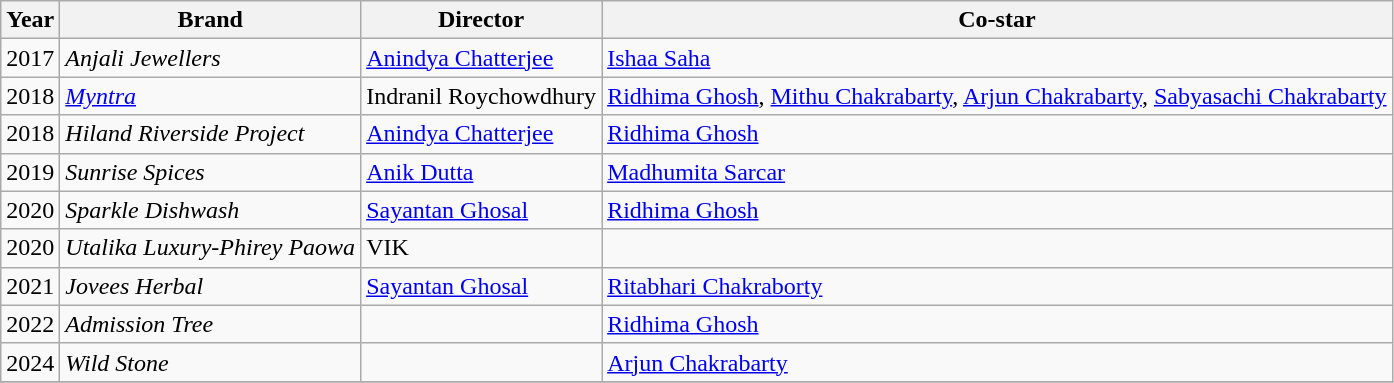<table class="wikitable sortable">
<tr>
<th>Year</th>
<th>Brand</th>
<th>Director</th>
<th>Co-star</th>
</tr>
<tr>
<td>2017</td>
<td><em>Anjali Jewellers</em></td>
<td><a href='#'>Anindya Chatterjee</a></td>
<td><a href='#'>Ishaa Saha</a></td>
</tr>
<tr>
<td>2018</td>
<td><em><a href='#'>Myntra</a></em></td>
<td>Indranil Roychowdhury</td>
<td><a href='#'>Ridhima Ghosh</a>, <a href='#'>Mithu Chakrabarty</a>, <a href='#'>Arjun Chakrabarty</a>, <a href='#'>Sabyasachi Chakrabarty</a></td>
</tr>
<tr>
<td>2018</td>
<td><em>Hiland Riverside Project</em></td>
<td><a href='#'>Anindya Chatterjee</a></td>
<td><a href='#'>Ridhima Ghosh</a></td>
</tr>
<tr>
<td>2019</td>
<td><em>Sunrise Spices</em></td>
<td><a href='#'>Anik Dutta</a></td>
<td><a href='#'>Madhumita Sarcar</a></td>
</tr>
<tr>
<td>2020</td>
<td><em>Sparkle Dishwash</em></td>
<td><a href='#'>Sayantan Ghosal</a></td>
<td><a href='#'>Ridhima Ghosh</a></td>
</tr>
<tr>
<td>2020</td>
<td><em>Utalika Luxury-Phirey Paowa</em></td>
<td>VIK</td>
<td></td>
</tr>
<tr>
<td>2021</td>
<td><em>Jovees Herbal</em></td>
<td><a href='#'>Sayantan Ghosal</a></td>
<td><a href='#'>Ritabhari Chakraborty</a></td>
</tr>
<tr>
<td>2022</td>
<td><em>Admission Tree</em></td>
<td></td>
<td><a href='#'>Ridhima Ghosh</a></td>
</tr>
<tr>
<td>2024</td>
<td><em>Wild Stone</em></td>
<td></td>
<td><a href='#'>Arjun Chakrabarty</a></td>
</tr>
<tr>
</tr>
</table>
